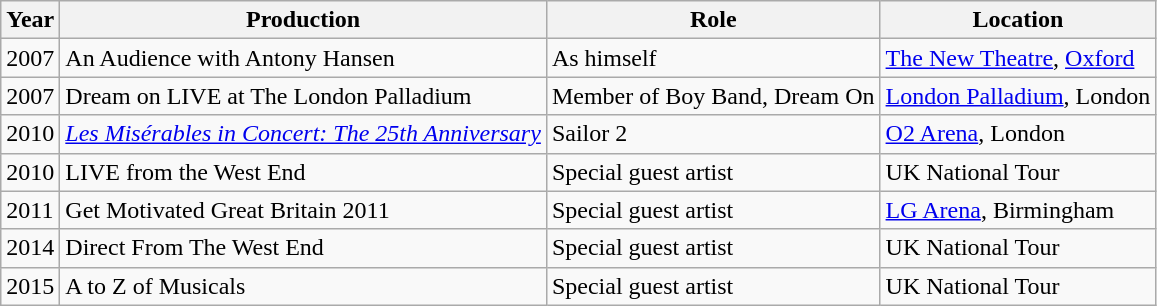<table class="wikitable">
<tr>
<th>Year</th>
<th>Production</th>
<th>Role</th>
<th>Location</th>
</tr>
<tr>
<td>2007</td>
<td>An Audience with Antony Hansen</td>
<td>As himself</td>
<td><a href='#'>The New Theatre</a>, <a href='#'>Oxford</a></td>
</tr>
<tr>
<td>2007</td>
<td>Dream on LIVE at The London Palladium</td>
<td>Member of Boy Band, Dream On</td>
<td><a href='#'>London Palladium</a>, London</td>
</tr>
<tr>
<td>2010</td>
<td><em><a href='#'>Les Misérables in Concert: The 25th Anniversary</a></em></td>
<td>Sailor 2</td>
<td><a href='#'>O2 Arena</a>, London</td>
</tr>
<tr>
<td>2010</td>
<td>LIVE from the West End</td>
<td>Special guest artist</td>
<td>UK National Tour</td>
</tr>
<tr>
<td>2011</td>
<td>Get Motivated Great Britain 2011</td>
<td>Special guest artist</td>
<td><a href='#'>LG Arena</a>, Birmingham</td>
</tr>
<tr>
<td>2014</td>
<td>Direct From The West End</td>
<td>Special guest artist</td>
<td>UK National Tour</td>
</tr>
<tr>
<td>2015</td>
<td>A to Z of Musicals</td>
<td>Special guest artist</td>
<td>UK National Tour</td>
</tr>
</table>
